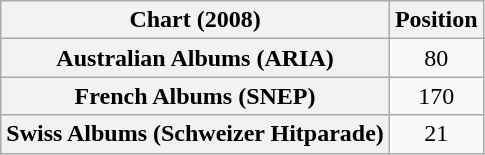<table class="wikitable sortable plainrowheaders" style="text-align:center">
<tr>
<th scope="col">Chart (2008)</th>
<th scope="col">Position</th>
</tr>
<tr>
<th scope="row">Australian Albums (ARIA)</th>
<td>80</td>
</tr>
<tr>
<th scope="row">French Albums (SNEP)</th>
<td>170</td>
</tr>
<tr>
<th scope="row">Swiss Albums (Schweizer Hitparade)</th>
<td>21</td>
</tr>
</table>
